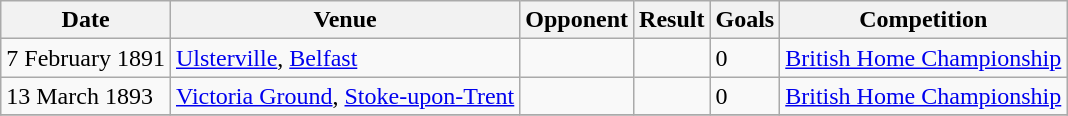<table class="wikitable">
<tr>
<th>Date</th>
<th>Venue</th>
<th>Opponent</th>
<th>Result</th>
<th>Goals</th>
<th>Competition</th>
</tr>
<tr>
<td>7 February 1891</td>
<td><a href='#'>Ulsterville</a>, <a href='#'>Belfast</a></td>
<td></td>
<td></td>
<td>0</td>
<td><a href='#'>British Home Championship</a></td>
</tr>
<tr>
<td>13 March 1893</td>
<td><a href='#'>Victoria Ground</a>, <a href='#'>Stoke-upon-Trent</a></td>
<td></td>
<td></td>
<td>0</td>
<td><a href='#'>British Home Championship</a></td>
</tr>
<tr>
</tr>
</table>
